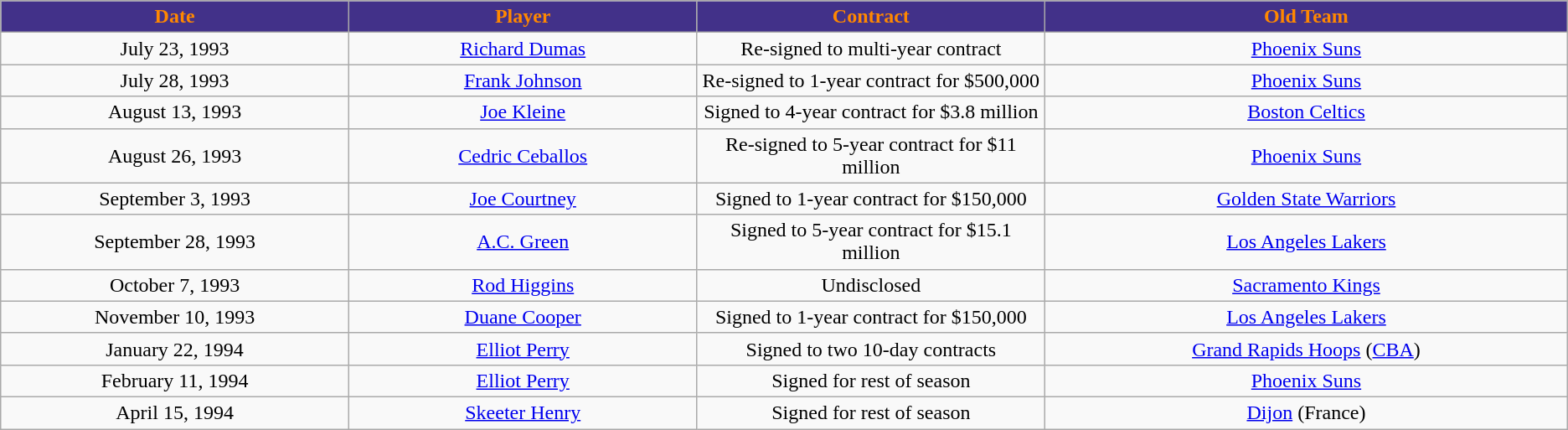<table class="wikitable">
<tr>
<th style="background:#423189; color:#FF8800" width="10%">Date</th>
<th style="background:#423189; color:#FF8800" width="10%">Player</th>
<th style="background:#423189; color:#FF8800" width="10%">Contract</th>
<th style="background:#423189; color:#FF8800" width="15%">Old Team</th>
</tr>
<tr style="text-align: center">
<td>July 23, 1993</td>
<td><a href='#'>Richard Dumas</a></td>
<td>Re-signed to multi-year contract</td>
<td><a href='#'>Phoenix Suns</a></td>
</tr>
<tr style="text-align: center">
<td>July 28, 1993</td>
<td><a href='#'>Frank Johnson</a></td>
<td>Re-signed to 1-year contract for $500,000</td>
<td><a href='#'>Phoenix Suns</a></td>
</tr>
<tr style="text-align: center">
<td>August 13, 1993</td>
<td><a href='#'>Joe Kleine</a></td>
<td>Signed to 4-year contract for $3.8 million</td>
<td><a href='#'>Boston Celtics</a></td>
</tr>
<tr style="text-align: center">
<td>August 26, 1993</td>
<td><a href='#'>Cedric Ceballos</a></td>
<td>Re-signed to 5-year contract for $11 million</td>
<td><a href='#'>Phoenix Suns</a></td>
</tr>
<tr style="text-align: center">
<td>September 3, 1993</td>
<td><a href='#'>Joe Courtney</a></td>
<td>Signed to 1-year contract for $150,000</td>
<td><a href='#'>Golden State Warriors</a></td>
</tr>
<tr style="text-align: center">
<td>September 28, 1993</td>
<td><a href='#'>A.C. Green</a></td>
<td>Signed to 5-year contract for $15.1 million</td>
<td><a href='#'>Los Angeles Lakers</a></td>
</tr>
<tr style="text-align: center">
<td>October 7, 1993</td>
<td><a href='#'>Rod Higgins</a></td>
<td>Undisclosed</td>
<td><a href='#'>Sacramento Kings</a></td>
</tr>
<tr style="text-align: center">
<td>November 10, 1993</td>
<td><a href='#'>Duane Cooper</a></td>
<td>Signed to 1-year contract for $150,000</td>
<td><a href='#'>Los Angeles Lakers</a></td>
</tr>
<tr style="text-align: center">
<td>January 22, 1994</td>
<td><a href='#'>Elliot Perry</a></td>
<td>Signed to two 10-day contracts</td>
<td><a href='#'>Grand Rapids Hoops</a> (<a href='#'>CBA</a>)</td>
</tr>
<tr style="text-align: center">
<td>February 11, 1994</td>
<td><a href='#'>Elliot Perry</a></td>
<td>Signed for rest of season</td>
<td><a href='#'>Phoenix Suns</a></td>
</tr>
<tr style="text-align: center">
<td>April 15, 1994</td>
<td><a href='#'>Skeeter Henry</a></td>
<td>Signed for rest of season</td>
<td><a href='#'>Dijon</a> (France)</td>
</tr>
</table>
